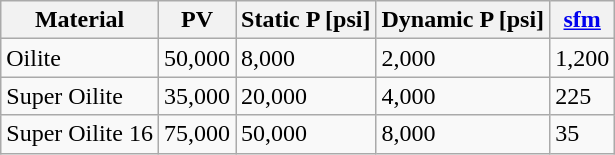<table class="wikitable">
<tr>
<th>Material</th>
<th>PV</th>
<th>Static P [psi]</th>
<th>Dynamic P [psi]</th>
<th><a href='#'>sfm</a></th>
</tr>
<tr>
<td>Oilite</td>
<td>50,000</td>
<td>8,000</td>
<td>2,000</td>
<td>1,200</td>
</tr>
<tr>
<td>Super Oilite</td>
<td>35,000</td>
<td>20,000</td>
<td>4,000</td>
<td>225</td>
</tr>
<tr>
<td>Super Oilite 16</td>
<td>75,000</td>
<td>50,000</td>
<td>8,000</td>
<td>35</td>
</tr>
</table>
